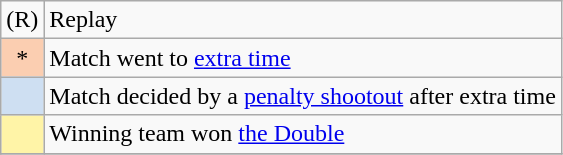<table class="wikitable">
<tr>
<td align=center>(R)</td>
<td>Replay</td>
</tr>
<tr>
<td align=center style="background-color:#FBCEB1">*</td>
<td>Match went to <a href='#'>extra time</a></td>
</tr>
<tr>
<td align=center style="background-color:#cedff2"></td>
<td>Match decided by a <a href='#'>penalty shootout</a> after extra time</td>
</tr>
<tr>
<td align=center style="background-color:#fff4a7"></td>
<td>Winning team won <a href='#'>the Double</a></td>
</tr>
<tr>
</tr>
</table>
